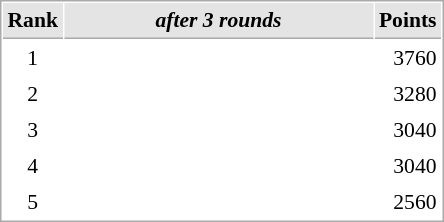<table cellspacing="1" cellpadding="3" style="border:1px solid #aaa; font-size:90%;">
<tr style="background:#e4e4e4;">
<th style="border-bottom:1px solid #aaa; width:10px;">Rank</th>
<th style="border-bottom:1px solid #aaa; width:200px; white-space:nowrap;"><em>after 3 rounds</em></th>
<th style="border-bottom:1px solid #aaa; width:20px;">Points</th>
</tr>
<tr>
<td align=center>1</td>
<td></td>
<td align=right>3760</td>
</tr>
<tr>
<td align=center>2</td>
<td></td>
<td align=right>3280</td>
</tr>
<tr>
<td align=center>3</td>
<td></td>
<td align=right>3040</td>
</tr>
<tr>
<td align=center>4</td>
<td></td>
<td align=right>3040</td>
</tr>
<tr>
<td align=center>5</td>
<td></td>
<td align=right>2560</td>
</tr>
</table>
